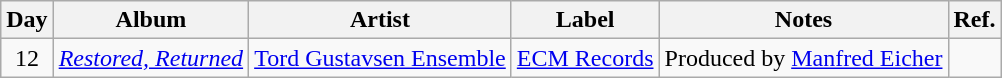<table class="wikitable">
<tr>
<th>Day</th>
<th>Album</th>
<th>Artist</th>
<th>Label</th>
<th>Notes</th>
<th>Ref.</th>
</tr>
<tr>
<td rowspan="1" style="text-align:center;">12</td>
<td><em><a href='#'>Restored, Returned</a></em></td>
<td><a href='#'>Tord Gustavsen Ensemble</a></td>
<td><a href='#'>ECM Records</a></td>
<td>Produced by <a href='#'>Manfred Eicher</a></td>
<td style="text-align:center;"></td>
</tr>
</table>
